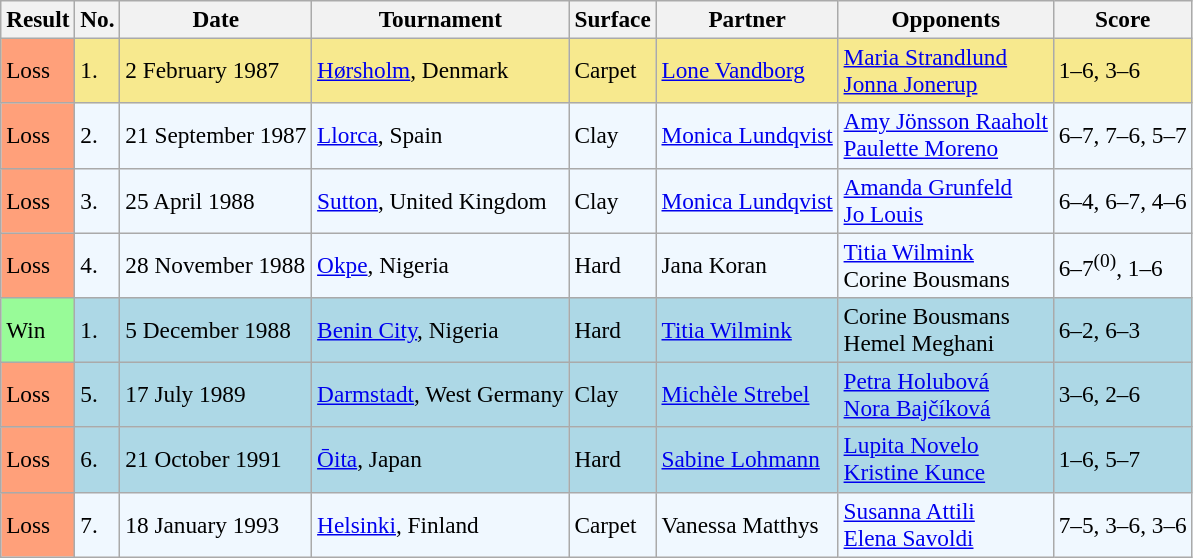<table class="sortable wikitable" style=font-size:97%>
<tr>
<th>Result</th>
<th>No.</th>
<th>Date</th>
<th>Tournament</th>
<th>Surface</th>
<th>Partner</th>
<th>Opponents</th>
<th>Score</th>
</tr>
<tr style="background:#f7e98e;">
<td style="background:#ffa07a;">Loss</td>
<td>1.</td>
<td>2 February 1987</td>
<td><a href='#'>Hørsholm</a>, Denmark</td>
<td>Carpet</td>
<td> <a href='#'>Lone Vandborg</a></td>
<td> <a href='#'>Maria Strandlund</a> <br>  <a href='#'>Jonna Jonerup</a></td>
<td>1–6, 3–6</td>
</tr>
<tr bgcolor="#f0f8ff">
<td style="background:#ffa07a;">Loss</td>
<td>2.</td>
<td>21 September 1987</td>
<td><a href='#'>Llorca</a>, Spain</td>
<td>Clay</td>
<td> <a href='#'>Monica Lundqvist</a></td>
<td> <a href='#'>Amy Jönsson Raaholt</a> <br>  <a href='#'>Paulette Moreno</a></td>
<td>6–7, 7–6, 5–7</td>
</tr>
<tr bgcolor="#f0f8ff">
<td style="background:#ffa07a;">Loss</td>
<td>3.</td>
<td>25 April 1988</td>
<td><a href='#'>Sutton</a>, United Kingdom</td>
<td>Clay</td>
<td> <a href='#'>Monica Lundqvist</a></td>
<td> <a href='#'>Amanda Grunfeld</a> <br>  <a href='#'>Jo Louis</a></td>
<td>6–4, 6–7, 4–6</td>
</tr>
<tr bgcolor="#f0f8ff">
<td style="background:#ffa07a;">Loss</td>
<td>4.</td>
<td>28 November 1988</td>
<td><a href='#'>Okpe</a>, Nigeria</td>
<td>Hard</td>
<td> Jana Koran</td>
<td> <a href='#'>Titia Wilmink</a> <br>  Corine Bousmans</td>
<td>6–7<sup>(0)</sup>, 1–6</td>
</tr>
<tr bgcolor=lightblue>
<td style="background:#98fb98;">Win</td>
<td>1.</td>
<td>5 December 1988</td>
<td><a href='#'>Benin City</a>, Nigeria</td>
<td>Hard</td>
<td> <a href='#'>Titia Wilmink</a></td>
<td> Corine Bousmans <br>  Hemel Meghani</td>
<td>6–2, 6–3</td>
</tr>
<tr style="background:lightblue;">
<td style="background:#ffa07a;">Loss</td>
<td>5.</td>
<td>17 July 1989</td>
<td><a href='#'>Darmstadt</a>, West Germany</td>
<td>Clay</td>
<td> <a href='#'>Michèle Strebel</a></td>
<td> <a href='#'>Petra Holubová</a> <br>  <a href='#'>Nora Bajčíková</a></td>
<td>3–6, 2–6</td>
</tr>
<tr style="background:lightblue;">
<td style="background:#ffa07a;">Loss</td>
<td>6.</td>
<td>21 October 1991</td>
<td><a href='#'>Ōita</a>, Japan</td>
<td>Hard</td>
<td> <a href='#'>Sabine Lohmann</a></td>
<td> <a href='#'>Lupita Novelo</a> <br>  <a href='#'>Kristine Kunce</a></td>
<td>1–6, 5–7</td>
</tr>
<tr bgcolor="#f0f8ff">
<td style="background:#ffa07a;">Loss</td>
<td>7.</td>
<td>18 January 1993</td>
<td><a href='#'>Helsinki</a>, Finland</td>
<td>Carpet</td>
<td> Vanessa Matthys</td>
<td> <a href='#'>Susanna Attili</a> <br>  <a href='#'>Elena Savoldi</a></td>
<td>7–5, 3–6, 3–6</td>
</tr>
</table>
